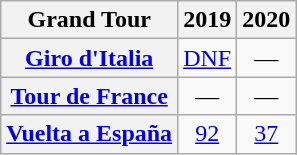<table class="wikitable plainrowheaders">
<tr>
<th>Grand Tour</th>
<th scope="col">2019</th>
<th scope="col">2020</th>
</tr>
<tr style="text-align:center;">
<th scope="row"> <a href='#'>Giro d'Italia</a></th>
<td><a href='#'>DNF</a></td>
<td>—</td>
</tr>
<tr style="text-align:center;">
<th scope="row"> <a href='#'>Tour de France</a></th>
<td>—</td>
<td>—</td>
</tr>
<tr style="text-align:center;">
<th scope="row"> <a href='#'>Vuelta a España</a></th>
<td><a href='#'>92</a></td>
<td><a href='#'>37</a></td>
</tr>
</table>
